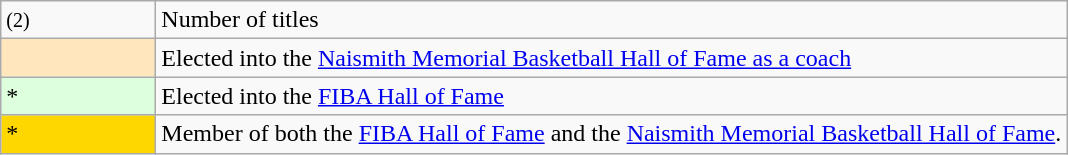<table class="wikitable">
<tr>
<td><small>(2)</small></td>
<td>Number of titles</td>
</tr>
<tr>
<td style="background-color:#FFE6BD; width:6em"></td>
<td>Elected into the <a href='#'>Naismith Memorial Basketball Hall of Fame as a coach</a></td>
</tr>
<tr>
<td style="background-color:#ddffdd; width:6em">*</td>
<td>Elected into the <a href='#'>FIBA Hall of Fame</a></td>
</tr>
<tr>
<td style="background-color:#FFD700; border:1px solid #aaaaaa; width:6em"> *</td>
<td>Member of both the <a href='#'>FIBA Hall of Fame</a> and the <a href='#'>Naismith Memorial Basketball Hall of Fame</a>.</td>
</tr>
</table>
